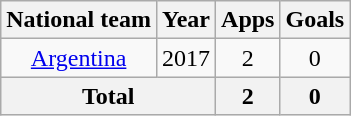<table class="wikitable" style="text-align:center">
<tr>
<th>National team</th>
<th>Year</th>
<th>Apps</th>
<th>Goals</th>
</tr>
<tr>
<td rowspan="1"><a href='#'>Argentina</a></td>
<td>2017</td>
<td>2</td>
<td>0</td>
</tr>
<tr>
<th colspan="2">Total</th>
<th>2</th>
<th>0</th>
</tr>
</table>
